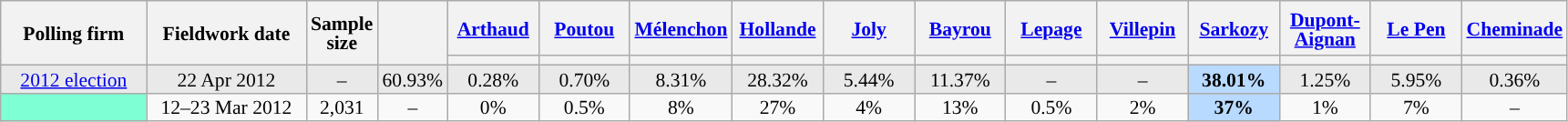<table class="wikitable sortable" style="text-align:center;font-size:90%;line-height:14px;">
<tr style="height:40px;">
<th style="width:100px;" rowspan="2">Polling firm</th>
<th style="width:110px;" rowspan="2">Fieldwork date</th>
<th style="width:35px;" rowspan="2">Sample<br>size</th>
<th style="width:30px;" rowspan="2"></th>
<th class="unsortable" style="width:60px;"><a href='#'>Arthaud</a><br></th>
<th class="unsortable" style="width:60px;"><a href='#'>Poutou</a><br></th>
<th class="unsortable" style="width:60px;"><a href='#'>Mélenchon</a><br></th>
<th class="unsortable" style="width:60px;"><a href='#'>Hollande</a><br></th>
<th class="unsortable" style="width:60px;"><a href='#'>Joly</a><br></th>
<th class="unsortable" style="width:60px;"><a href='#'>Bayrou</a><br></th>
<th class="unsortable" style="width:60px;"><a href='#'>Lepage</a><br></th>
<th class="unsortable" style="width:60px;"><a href='#'>Villepin</a><br></th>
<th class="unsortable" style="width:60px;"><a href='#'>Sarkozy</a><br></th>
<th class="unsortable" style="width:60px;"><a href='#'>Dupont-Aignan</a><br></th>
<th class="unsortable" style="width:60px;"><a href='#'>Le Pen</a><br></th>
<th class="unsortable" style="width:60px;"><a href='#'>Cheminade</a><br></th>
</tr>
<tr>
<th style="background:"></th>
<th style="background:"></th>
<th style="background:"></th>
<th style="background:"></th>
<th style="background:"></th>
<th style="background:"></th>
<th style="background:"></th>
<th style="background:"></th>
<th style="background:"></th>
<th style="background:"></th>
<th style="background:"></th>
<th style="background:"></th>
</tr>
<tr style="background:#E9E9E9;">
<td><a href='#'>2012 election</a></td>
<td data-sort-value="2012-04-22">22 Apr 2012</td>
<td>–</td>
<td>60.93%</td>
<td>0.28%</td>
<td>0.70%</td>
<td>8.31%</td>
<td>28.32%</td>
<td>5.44%</td>
<td>11.37%</td>
<td>–</td>
<td>–</td>
<td style="background:#B9DAFF;"><strong>38.01%</strong></td>
<td>1.25%</td>
<td>5.95%</td>
<td>0.36%</td>
</tr>
<tr>
<td style="background:aquamarine;"></td>
<td data-sort-value="2012-03-23">12–23 Mar 2012</td>
<td>2,031</td>
<td>–</td>
<td>0%</td>
<td>0.5%</td>
<td>8%</td>
<td>27%</td>
<td>4%</td>
<td>13%</td>
<td>0.5%</td>
<td>2%</td>
<td style="background:#B9DAFF;"><strong>37%</strong></td>
<td>1%</td>
<td>7%</td>
<td>–</td>
</tr>
</table>
